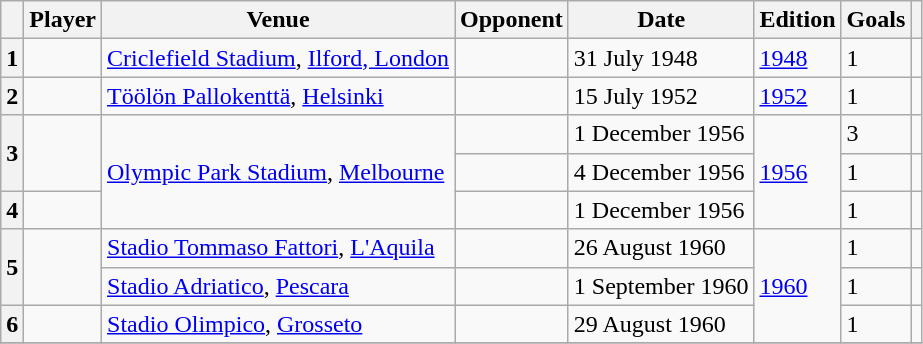<table class="wikitable sortable" style="text-align:centre;">
<tr>
<th scope=col data-sort-type="number"></th>
<th scope=col>Player</th>
<th scope=col>Venue</th>
<th scope=col>Opponent</th>
<th scope=col>Date</th>
<th scope=col>Edition</th>
<th scope=col data-sort-type="number">Goals</th>
<th scope="col" class=unsortable></th>
</tr>
<tr>
<th scope=row>1</th>
<td></td>
<td><a href='#'>Criclefield Stadium</a>, <a href='#'>Ilford, London</a></td>
<td></td>
<td>31 July 1948</td>
<td><a href='#'>1948</a></td>
<td>1</td>
<td></td>
</tr>
<tr>
<th scope=row>2</th>
<td></td>
<td><a href='#'>Töölön Pallokenttä</a>, <a href='#'>Helsinki</a></td>
<td></td>
<td>15 July 1952</td>
<td><a href='#'>1952</a></td>
<td>1</td>
<td></td>
</tr>
<tr>
<th scope=row rowspan="2">3</th>
<td rowspan="2"></td>
<td rowspan="3"><a href='#'>Olympic Park Stadium</a>, <a href='#'>Melbourne</a></td>
<td></td>
<td>1 December 1956</td>
<td rowspan="3"><a href='#'>1956</a></td>
<td>3</td>
<td></td>
</tr>
<tr>
<td></td>
<td>4 December 1956</td>
<td>1</td>
<td></td>
</tr>
<tr>
<th scope=row>4</th>
<td></td>
<td></td>
<td>1 December 1956</td>
<td>1</td>
<td></td>
</tr>
<tr>
<th scope=row rowspan="2">5</th>
<td rowspan="2"></td>
<td><a href='#'>Stadio Tommaso Fattori</a>, <a href='#'>L'Aquila</a></td>
<td></td>
<td>26 August 1960</td>
<td rowspan="3"><a href='#'>1960</a></td>
<td>1</td>
<td></td>
</tr>
<tr>
<td><a href='#'>Stadio Adriatico</a>, <a href='#'>Pescara</a></td>
<td></td>
<td>1 September 1960</td>
<td>1</td>
<td></td>
</tr>
<tr>
<th scope=row>6</th>
<td></td>
<td><a href='#'>Stadio Olimpico</a>, <a href='#'>Grosseto</a></td>
<td></td>
<td>29 August 1960</td>
<td>1</td>
<td></td>
</tr>
<tr>
</tr>
</table>
